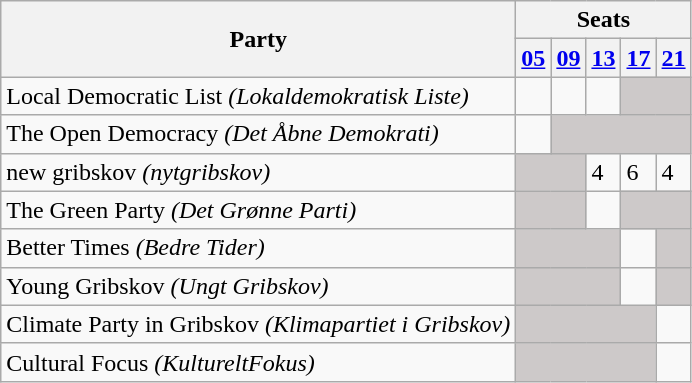<table class="wikitable">
<tr>
<th rowspan=2>Party</th>
<th colspan=11>Seats</th>
</tr>
<tr>
<th><a href='#'>05</a></th>
<th><a href='#'>09</a></th>
<th><a href='#'>13</a></th>
<th><a href='#'>17</a></th>
<th><a href='#'>21</a></th>
</tr>
<tr>
<td>Local Democratic List <em>(Lokaldemokratisk Liste)</em></td>
<td></td>
<td></td>
<td></td>
<td style="background:#CDC9C9;" colspan=2></td>
</tr>
<tr>
<td>The Open Democracy <em>(Det Åbne Demokrati)</em></td>
<td></td>
<td style="background:#CDC9C9;" colspan=4></td>
</tr>
<tr>
<td>new gribskov <em>(nytgribskov)</em></td>
<td style="background:#CDC9C9;" colspan=2></td>
<td>4</td>
<td>6</td>
<td>4</td>
</tr>
<tr>
<td>The Green Party <em>(Det Grønne Parti)</em></td>
<td style="background:#CDC9C9;" colspan=2></td>
<td></td>
<td style="background:#CDC9C9;" colspan=2></td>
</tr>
<tr>
<td>Better Times <em>(Bedre Tider)</em></td>
<td style="background:#CDC9C9;" colspan=3></td>
<td></td>
<td style="background:#CDC9C9;"></td>
</tr>
<tr>
<td>Young Gribskov <em>(Ungt Gribskov)</em></td>
<td style="background:#CDC9C9;" colspan=3></td>
<td></td>
<td style="background:#CDC9C9;"></td>
</tr>
<tr>
<td>Climate Party in Gribskov <em>(Klimapartiet i Gribskov)</em></td>
<td style="background:#CDC9C9;" colspan=4></td>
<td></td>
</tr>
<tr>
<td>Cultural Focus <em>(KultureltFokus)</em></td>
<td style="background:#CDC9C9;" colspan=4></td>
<td></td>
</tr>
</table>
